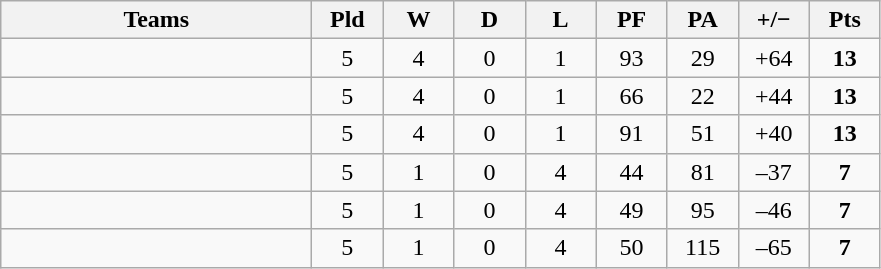<table class="wikitable" style="text-align: center;">
<tr>
<th width="200">Teams</th>
<th width="40">Pld</th>
<th width="40">W</th>
<th width="40">D</th>
<th width="40">L</th>
<th width="40">PF</th>
<th width="40">PA</th>
<th width="40">+/−</th>
<th width="40">Pts</th>
</tr>
<tr>
<td align=left></td>
<td>5</td>
<td>4</td>
<td>0</td>
<td>1</td>
<td>93</td>
<td>29</td>
<td>+64</td>
<td><strong>13</strong></td>
</tr>
<tr>
<td align=left></td>
<td>5</td>
<td>4</td>
<td>0</td>
<td>1</td>
<td>66</td>
<td>22</td>
<td>+44</td>
<td><strong>13</strong></td>
</tr>
<tr>
<td align=left></td>
<td>5</td>
<td>4</td>
<td>0</td>
<td>1</td>
<td>91</td>
<td>51</td>
<td>+40</td>
<td><strong>13</strong></td>
</tr>
<tr>
<td align=left></td>
<td>5</td>
<td>1</td>
<td>0</td>
<td>4</td>
<td>44</td>
<td>81</td>
<td>–37</td>
<td><strong>7</strong></td>
</tr>
<tr>
<td align=left></td>
<td>5</td>
<td>1</td>
<td>0</td>
<td>4</td>
<td>49</td>
<td>95</td>
<td>–46</td>
<td><strong>7</strong></td>
</tr>
<tr>
<td align=left></td>
<td>5</td>
<td>1</td>
<td>0</td>
<td>4</td>
<td>50</td>
<td>115</td>
<td>–65</td>
<td><strong>7</strong></td>
</tr>
</table>
